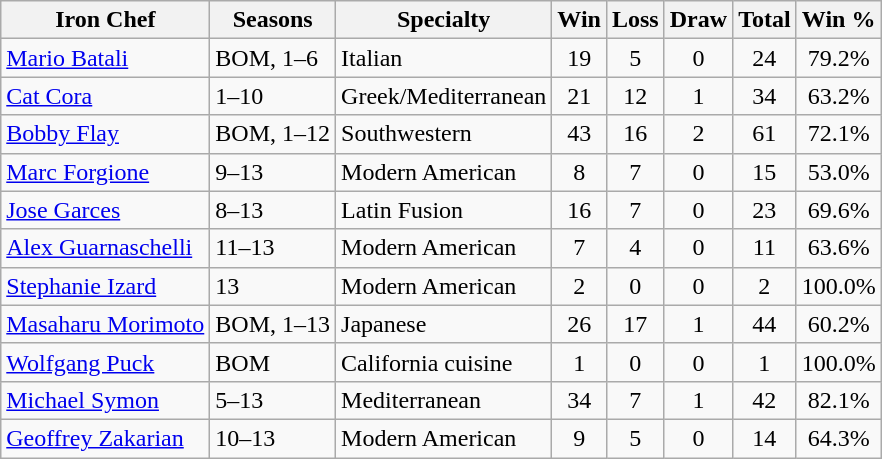<table class="wikitable sortable" align="left" style="margin: auto; text-align: center;">
<tr>
<th>Iron Chef</th>
<th>Seasons</th>
<th>Specialty</th>
<th>Win</th>
<th>Loss</th>
<th>Draw</th>
<th>Total</th>
<th>Win %</th>
</tr>
<tr>
<td align="left"><a href='#'>Mario Batali</a></td>
<td align="left">BOM, 1–6</td>
<td align="left">Italian</td>
<td>19</td>
<td>5</td>
<td>0</td>
<td>24</td>
<td>79.2%</td>
</tr>
<tr>
<td align="left"><a href='#'>Cat Cora</a></td>
<td align="left">1–10</td>
<td align="left">Greek/Mediterranean</td>
<td>21</td>
<td>12</td>
<td>1</td>
<td>34</td>
<td>63.2%</td>
</tr>
<tr>
<td align="left"><a href='#'>Bobby Flay</a></td>
<td align="left">BOM, 1–12</td>
<td align="left">Southwestern</td>
<td>43</td>
<td>16</td>
<td>2</td>
<td>61</td>
<td>72.1%</td>
</tr>
<tr>
<td align="left"><a href='#'>Marc Forgione</a></td>
<td align="left">9–13</td>
<td align="left">Modern American</td>
<td>8</td>
<td>7</td>
<td>0</td>
<td>15</td>
<td>53.0%</td>
</tr>
<tr>
<td align="left"><a href='#'>Jose Garces</a></td>
<td align="left">8–13</td>
<td align="left">Latin Fusion</td>
<td>16</td>
<td>7</td>
<td>0</td>
<td>23</td>
<td>69.6%</td>
</tr>
<tr>
<td align="left"><a href='#'>Alex Guarnaschelli</a></td>
<td align="left">11–13</td>
<td align="left">Modern American  </td>
<td>7</td>
<td>4</td>
<td>0</td>
<td>11</td>
<td>63.6%</td>
</tr>
<tr>
<td align="left"><a href='#'>Stephanie Izard</a></td>
<td align="left">13</td>
<td align="left">Modern American</td>
<td>2</td>
<td>0</td>
<td>0</td>
<td>2</td>
<td>100.0%</td>
</tr>
<tr>
<td align="left"><a href='#'>Masaharu Morimoto</a></td>
<td align="left">BOM, 1–13</td>
<td align="left">Japanese</td>
<td>26</td>
<td>17</td>
<td>1</td>
<td>44</td>
<td>60.2%</td>
</tr>
<tr>
<td align="left"><a href='#'>Wolfgang Puck</a></td>
<td align="left">BOM</td>
<td align="left">California cuisine</td>
<td>1</td>
<td>0</td>
<td>0</td>
<td>1</td>
<td>100.0%</td>
</tr>
<tr>
<td align="left"><a href='#'>Michael Symon</a></td>
<td align="left">5–13</td>
<td align="left">Mediterranean</td>
<td>34</td>
<td>7</td>
<td>1</td>
<td>42</td>
<td>82.1%</td>
</tr>
<tr>
<td align="left"><a href='#'>Geoffrey Zakarian</a></td>
<td align="left">10–13</td>
<td align="left">Modern American</td>
<td>9</td>
<td>5</td>
<td>0</td>
<td>14</td>
<td>64.3%</td>
</tr>
</table>
